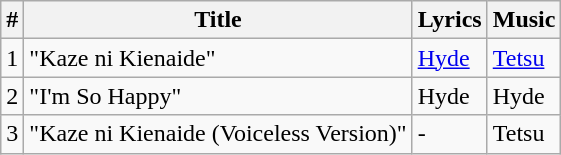<table class="wikitable">
<tr>
<th>#</th>
<th>Title</th>
<th>Lyrics</th>
<th>Music</th>
</tr>
<tr>
<td>1</td>
<td>"Kaze ni Kienaide"</td>
<td><a href='#'>Hyde</a></td>
<td><a href='#'>Tetsu</a></td>
</tr>
<tr>
<td>2</td>
<td>"I'm So Happy"</td>
<td>Hyde</td>
<td>Hyde</td>
</tr>
<tr>
<td>3</td>
<td>"Kaze ni Kienaide (Voiceless Version)"</td>
<td>‐</td>
<td>Tetsu</td>
</tr>
</table>
